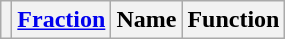<table class="wikitable sortable">
<tr>
<th></th>
<th><a href='#'>Fraction</a></th>
<th>Name</th>
<th>Function<br>








</th>
</tr>
</table>
